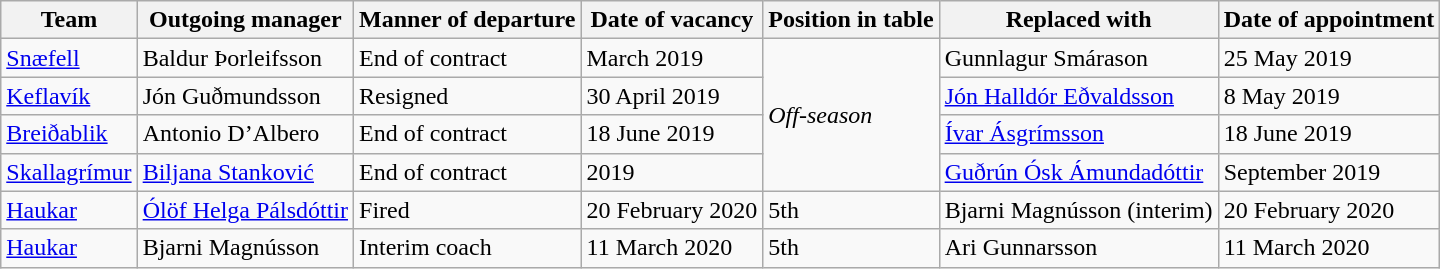<table class="wikitable sortable">
<tr>
<th>Team</th>
<th>Outgoing manager</th>
<th>Manner of departure</th>
<th>Date of vacancy</th>
<th>Position in table</th>
<th>Replaced with</th>
<th>Date of appointment</th>
</tr>
<tr>
<td><a href='#'>Snæfell</a></td>
<td> Baldur Þorleifsson</td>
<td>End of contract</td>
<td>March 2019</td>
<td rowspan=4><em>Off-season</em></td>
<td> Gunnlagur Smárason</td>
<td>25 May 2019</td>
</tr>
<tr>
<td><a href='#'>Keflavík</a></td>
<td> Jón Guðmundsson</td>
<td>Resigned</td>
<td>30 April 2019</td>
<td> <a href='#'>Jón Halldór Eðvaldsson</a></td>
<td>8 May 2019</td>
</tr>
<tr>
<td><a href='#'>Breiðablik</a></td>
<td> Antonio D’Albero</td>
<td>End of contract</td>
<td>18 June 2019</td>
<td> <a href='#'>Ívar Ásgrímsson</a></td>
<td>18 June 2019</td>
</tr>
<tr>
<td><a href='#'>Skallagrímur</a></td>
<td> <a href='#'>Biljana Stanković</a></td>
<td>End of contract</td>
<td>2019</td>
<td> <a href='#'>Guðrún Ósk Ámundadóttir</a></td>
<td>September 2019</td>
</tr>
<tr>
<td><a href='#'>Haukar</a></td>
<td> <a href='#'>Ólöf Helga Pálsdóttir</a></td>
<td>Fired</td>
<td>20 February 2020</td>
<td>5th</td>
<td> Bjarni Magnússon (interim)</td>
<td>20 February 2020</td>
</tr>
<tr>
<td><a href='#'>Haukar</a></td>
<td> Bjarni Magnússon</td>
<td>Interim coach</td>
<td>11 March 2020</td>
<td>5th</td>
<td> Ari Gunnarsson</td>
<td>11 March 2020</td>
</tr>
</table>
